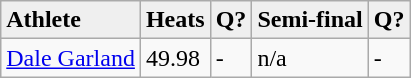<table class="wikitable">
<tr>
<td !align="center" bgcolor="efefef"><strong>Athlete</strong></td>
<td !align="center" bgcolor="efefef"><strong>Heats</strong></td>
<td !align="center" bgcolor="efefef"><strong>Q?</strong></td>
<td !align="center" bgcolor="efefef"><strong>Semi-final</strong></td>
<td !align="center" bgcolor="efefef"><strong>Q?</strong></td>
</tr>
<tr>
<td><a href='#'>Dale Garland</a></td>
<td>49.98</td>
<td>-</td>
<td>n/a</td>
<td>-</td>
</tr>
</table>
